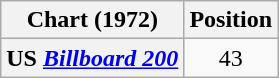<table class="wikitable plainrowheaders" style="text-align:center;">
<tr>
<th>Chart (1972)</th>
<th>Position</th>
</tr>
<tr>
<th scope="row">US <em><a href='#'>Billboard 200</a></em></th>
<td>43</td>
</tr>
</table>
